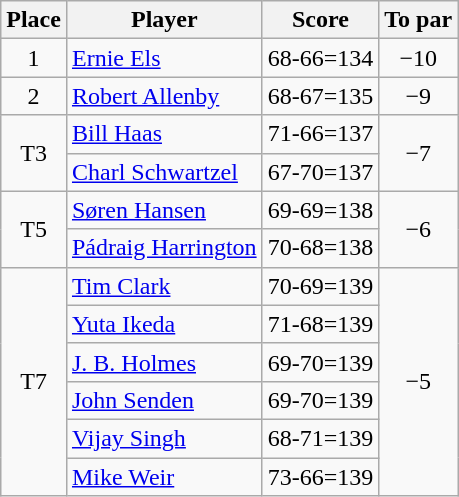<table class="wikitable">
<tr>
<th>Place</th>
<th>Player</th>
<th>Score</th>
<th>To par</th>
</tr>
<tr>
<td align=center>1</td>
<td> <a href='#'>Ernie Els</a></td>
<td align=center>68-66=134</td>
<td align=center>−10</td>
</tr>
<tr>
<td align=center>2</td>
<td> <a href='#'>Robert Allenby</a></td>
<td align=center>68-67=135</td>
<td align=center>−9</td>
</tr>
<tr>
<td rowspan="2" align=center>T3</td>
<td> <a href='#'>Bill Haas</a></td>
<td align=center>71-66=137</td>
<td rowspan="2" align=center>−7</td>
</tr>
<tr>
<td> <a href='#'>Charl Schwartzel</a></td>
<td align=center>67-70=137</td>
</tr>
<tr>
<td rowspan="2" align=center>T5</td>
<td> <a href='#'>Søren Hansen</a></td>
<td align=center>69-69=138</td>
<td rowspan="2" align=center>−6</td>
</tr>
<tr>
<td> <a href='#'>Pádraig Harrington</a></td>
<td align=center>70-68=138</td>
</tr>
<tr>
<td rowspan="6" align=center>T7</td>
<td> <a href='#'>Tim Clark</a></td>
<td align=center>70-69=139</td>
<td rowspan="6" align=center>−5</td>
</tr>
<tr>
<td> <a href='#'>Yuta Ikeda</a></td>
<td align=center>71-68=139</td>
</tr>
<tr>
<td> <a href='#'>J. B. Holmes</a></td>
<td align=center>69-70=139</td>
</tr>
<tr>
<td> <a href='#'>John Senden</a></td>
<td align=center>69-70=139</td>
</tr>
<tr>
<td> <a href='#'>Vijay Singh</a></td>
<td align=center>68-71=139</td>
</tr>
<tr>
<td> <a href='#'>Mike Weir</a></td>
<td align=center>73-66=139</td>
</tr>
</table>
